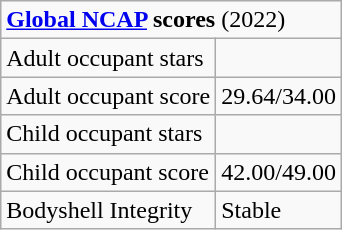<table class="wikitable floatright">
<tr>
<td colspan="2"><strong><a href='#'>Global NCAP</a> scores</strong> (2022)</td>
</tr>
<tr>
<td>Adult occupant stars</td>
<td></td>
</tr>
<tr>
<td>Adult occupant score</td>
<td>29.64/34.00</td>
</tr>
<tr>
<td>Child occupant stars</td>
<td></td>
</tr>
<tr>
<td>Child occupant score</td>
<td>42.00/49.00</td>
</tr>
<tr>
<td>Bodyshell Integrity</td>
<td>Stable</td>
</tr>
</table>
